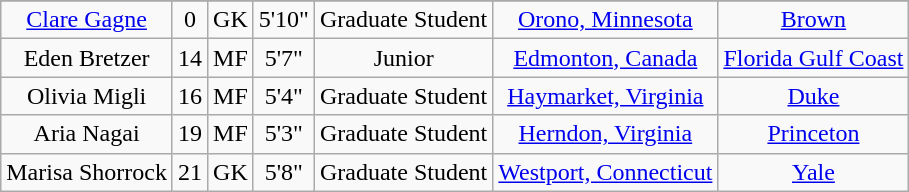<table class="wikitable sortable" style="text-align:center;" border="1">
<tr align=center>
</tr>
<tr>
<td><a href='#'>Clare Gagne</a></td>
<td>0</td>
<td>GK</td>
<td>5'10"</td>
<td>Graduate Student</td>
<td><a href='#'>Orono, Minnesota</a></td>
<td><a href='#'>Brown</a></td>
</tr>
<tr>
<td>Eden Bretzer</td>
<td>14</td>
<td>MF</td>
<td>5'7"</td>
<td>Junior</td>
<td><a href='#'>Edmonton, Canada</a></td>
<td><a href='#'>Florida Gulf Coast</a></td>
</tr>
<tr>
<td>Olivia Migli</td>
<td>16</td>
<td>MF</td>
<td>5'4"</td>
<td>Graduate Student</td>
<td><a href='#'>Haymarket, Virginia</a></td>
<td><a href='#'>Duke</a></td>
</tr>
<tr>
<td>Aria Nagai</td>
<td>19</td>
<td>MF</td>
<td>5'3"</td>
<td>Graduate Student</td>
<td><a href='#'>Herndon, Virginia</a></td>
<td><a href='#'>Princeton</a></td>
</tr>
<tr>
<td>Marisa Shorrock</td>
<td>21</td>
<td>GK</td>
<td>5'8"</td>
<td>Graduate Student</td>
<td><a href='#'>Westport, Connecticut</a></td>
<td><a href='#'>Yale</a></td>
</tr>
</table>
